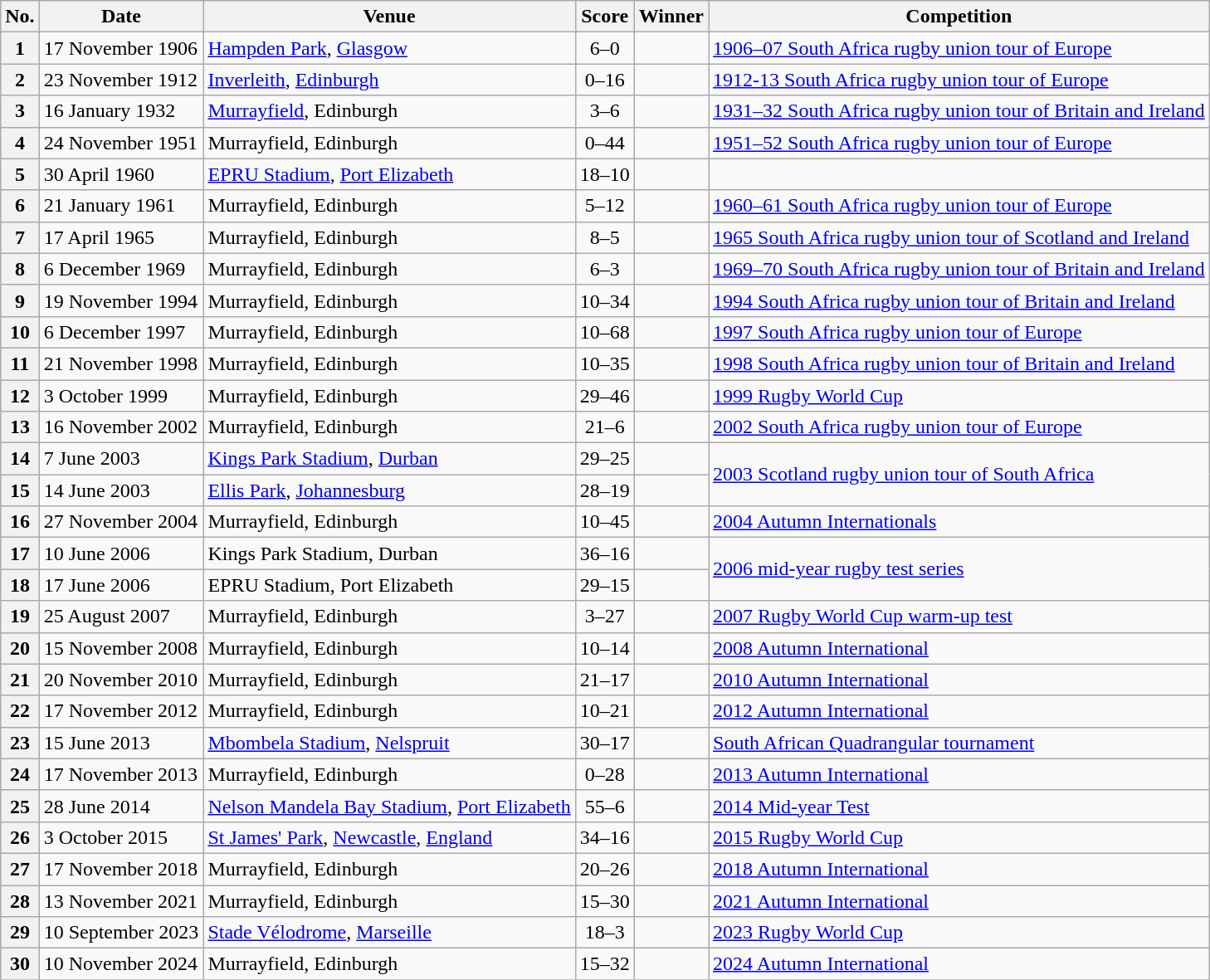<table class="wikitable">
<tr>
<th>No.</th>
<th>Date</th>
<th>Venue</th>
<th>Score</th>
<th>Winner</th>
<th>Competition</th>
</tr>
<tr>
<th>1</th>
<td>17 November 1906</td>
<td><a href='#'>Hampden Park</a>, <a href='#'>Glasgow</a></td>
<td align="center">6–0</td>
<td></td>
<td><a href='#'>1906–07 South Africa rugby union tour of Europe</a></td>
</tr>
<tr>
<th>2</th>
<td>23 November 1912</td>
<td><a href='#'>Inverleith</a>, <a href='#'>Edinburgh</a></td>
<td align="center">0–16</td>
<td></td>
<td><a href='#'>1912-13 South Africa rugby union tour of Europe</a></td>
</tr>
<tr>
<th>3</th>
<td>16 January 1932</td>
<td><a href='#'>Murrayfield</a>, Edinburgh</td>
<td align="center">3–6</td>
<td></td>
<td><a href='#'>1931–32 South Africa rugby union tour of Britain and Ireland</a></td>
</tr>
<tr>
<th>4</th>
<td>24 November 1951</td>
<td>Murrayfield, Edinburgh</td>
<td align="center">0–44</td>
<td></td>
<td><a href='#'>1951–52 South Africa rugby union tour of Europe</a></td>
</tr>
<tr>
<th>5</th>
<td>30 April 1960</td>
<td><a href='#'>EPRU Stadium</a>, <a href='#'>Port Elizabeth</a></td>
<td align="center">18–10</td>
<td></td>
<td></td>
</tr>
<tr>
<th>6</th>
<td>21 January 1961</td>
<td>Murrayfield, Edinburgh</td>
<td align="center">5–12</td>
<td></td>
<td><a href='#'>1960–61 South Africa rugby union tour of Europe</a></td>
</tr>
<tr>
<th>7</th>
<td>17 April 1965</td>
<td>Murrayfield, Edinburgh</td>
<td align="center">8–5</td>
<td></td>
<td><a href='#'>1965 South Africa rugby union tour of Scotland and Ireland</a></td>
</tr>
<tr>
<th>8</th>
<td>6 December 1969</td>
<td>Murrayfield, Edinburgh</td>
<td align="center">6–3</td>
<td></td>
<td><a href='#'>1969–70 South Africa rugby union tour of Britain and Ireland</a></td>
</tr>
<tr>
<th>9</th>
<td>19 November 1994</td>
<td>Murrayfield, Edinburgh</td>
<td align="center">10–34</td>
<td></td>
<td><a href='#'>1994 South Africa rugby union tour of Britain and Ireland</a></td>
</tr>
<tr>
<th>10</th>
<td>6 December 1997</td>
<td>Murrayfield, Edinburgh</td>
<td align="center">10–68</td>
<td></td>
<td><a href='#'>1997 South Africa rugby union tour of Europe</a></td>
</tr>
<tr>
<th>11</th>
<td>21 November 1998</td>
<td>Murrayfield, Edinburgh</td>
<td align="center">10–35</td>
<td></td>
<td><a href='#'>1998 South Africa rugby union tour of Britain and Ireland</a></td>
</tr>
<tr>
<th>12</th>
<td>3 October 1999</td>
<td>Murrayfield, Edinburgh</td>
<td align="center">29–46</td>
<td></td>
<td><a href='#'>1999 Rugby World Cup</a></td>
</tr>
<tr>
<th>13</th>
<td>16 November 2002</td>
<td>Murrayfield, Edinburgh</td>
<td align="center">21–6</td>
<td></td>
<td><a href='#'>2002 South Africa rugby union tour of Europe</a></td>
</tr>
<tr>
<th>14</th>
<td>7 June 2003</td>
<td><a href='#'>Kings Park Stadium</a>, <a href='#'>Durban</a></td>
<td align="center">29–25</td>
<td></td>
<td rowspan="2"><a href='#'>2003 Scotland rugby union tour of South Africa</a></td>
</tr>
<tr>
<th>15</th>
<td>14 June 2003</td>
<td><a href='#'>Ellis Park</a>, <a href='#'>Johannesburg</a></td>
<td align="center">28–19</td>
<td></td>
</tr>
<tr>
<th>16</th>
<td>27 November 2004</td>
<td>Murrayfield, Edinburgh</td>
<td align="center">10–45</td>
<td></td>
<td><a href='#'>2004 Autumn Internationals</a></td>
</tr>
<tr>
<th>17</th>
<td>10 June 2006</td>
<td>Kings Park Stadium, Durban</td>
<td align="center">36–16</td>
<td></td>
<td rowspan="2"><a href='#'>2006 mid-year rugby test series</a></td>
</tr>
<tr>
<th>18</th>
<td>17 June 2006</td>
<td>EPRU Stadium, Port Elizabeth</td>
<td align="center">29–15</td>
<td></td>
</tr>
<tr>
<th>19</th>
<td>25 August 2007</td>
<td>Murrayfield, Edinburgh</td>
<td align="center">3–27</td>
<td></td>
<td><a href='#'>2007 Rugby World Cup warm-up test</a></td>
</tr>
<tr>
<th>20</th>
<td>15 November 2008</td>
<td>Murrayfield, Edinburgh</td>
<td align="center">10–14</td>
<td></td>
<td><a href='#'>2008 Autumn International</a></td>
</tr>
<tr>
<th>21</th>
<td>20 November 2010</td>
<td>Murrayfield, Edinburgh</td>
<td align="center">21–17</td>
<td></td>
<td><a href='#'>2010 Autumn International</a></td>
</tr>
<tr>
<th>22</th>
<td>17 November 2012</td>
<td>Murrayfield, Edinburgh</td>
<td align="center">10–21</td>
<td></td>
<td><a href='#'>2012 Autumn International</a></td>
</tr>
<tr>
<th>23</th>
<td>15 June 2013</td>
<td><a href='#'>Mbombela Stadium</a>, <a href='#'>Nelspruit</a></td>
<td align="center">30–17</td>
<td></td>
<td><a href='#'>South African Quadrangular tournament</a></td>
</tr>
<tr>
<th>24</th>
<td>17 November 2013</td>
<td>Murrayfield, Edinburgh</td>
<td align="center">0–28</td>
<td></td>
<td><a href='#'>2013 Autumn International</a></td>
</tr>
<tr>
<th>25</th>
<td>28 June 2014</td>
<td><a href='#'>Nelson Mandela Bay Stadium</a>, <a href='#'>Port Elizabeth</a></td>
<td align="center">55–6</td>
<td></td>
<td><a href='#'>2014 Mid-year Test</a></td>
</tr>
<tr>
<th>26</th>
<td>3 October 2015</td>
<td><a href='#'>St James' Park</a>, <a href='#'>Newcastle</a>, <a href='#'>England</a></td>
<td align="center">34–16</td>
<td></td>
<td><a href='#'>2015 Rugby World Cup</a></td>
</tr>
<tr>
<th>27</th>
<td>17 November 2018</td>
<td>Murrayfield, Edinburgh</td>
<td align="center">20–26</td>
<td></td>
<td><a href='#'>2018 Autumn International</a></td>
</tr>
<tr>
<th>28</th>
<td>13 November 2021</td>
<td>Murrayfield, Edinburgh</td>
<td align="center">15–30</td>
<td></td>
<td><a href='#'>2021 Autumn International</a></td>
</tr>
<tr>
<th>29</th>
<td>10 September 2023</td>
<td><a href='#'>Stade Vélodrome</a>, <a href='#'>Marseille</a></td>
<td align="center">18–3</td>
<td></td>
<td><a href='#'>2023 Rugby World Cup</a></td>
</tr>
<tr>
<th>30</th>
<td>10 November 2024</td>
<td>Murrayfield, Edinburgh</td>
<td align="center">15–32</td>
<td></td>
<td><a href='#'>2024 Autumn International</a></td>
</tr>
<tr>
</tr>
</table>
